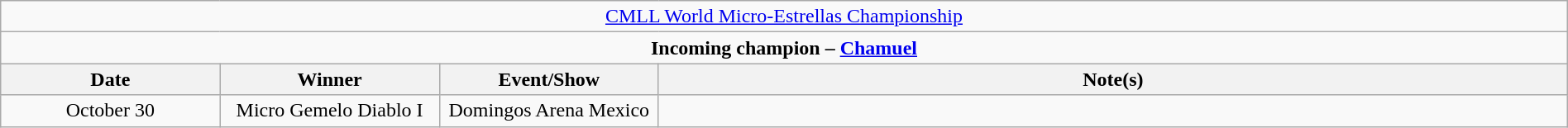<table class="wikitable" style="text-align:center; width:100%;">
<tr>
<td colspan="4" style="text-align: center;"><a href='#'>CMLL World Micro-Estrellas Championship</a></td>
</tr>
<tr>
<td colspan="4" style="text-align: center;"><strong>Incoming champion – <a href='#'>Chamuel</a></strong></td>
</tr>
<tr>
<th width=14%>Date</th>
<th width=14%>Winner</th>
<th width=14%>Event/Show</th>
<th width=58%>Note(s)</th>
</tr>
<tr>
<td>October 30</td>
<td>Micro Gemelo Diablo I</td>
<td>Domingos Arena Mexico</td>
<td></td>
</tr>
</table>
